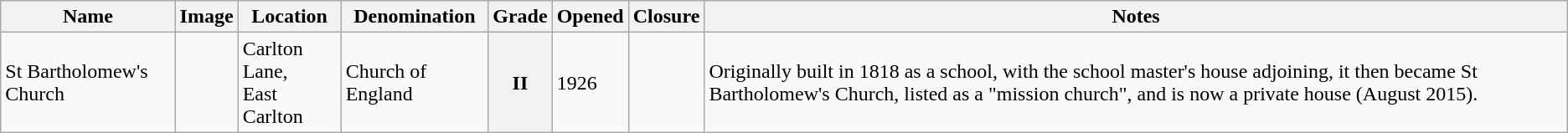<table class="wikitable sortable">
<tr>
<th>Name</th>
<th class="unsortable">Image</th>
<th>Location</th>
<th>Denomination</th>
<th>Grade</th>
<th>Opened</th>
<th>Closure</th>
<th class="unsortable">Notes</th>
</tr>
<tr>
<td>St Bartholomew's Church</td>
<td></td>
<td>Carlton Lane,<br>East Carlton</td>
<td>Church of England</td>
<th>II</th>
<td>1926 </td>
<td></td>
<td>Originally built in 1818 as a school, with the school master's house adjoining, it then became St Bartholomew's Church, listed as a "mission church", and is now a private house (August 2015).</td>
</tr>
</table>
